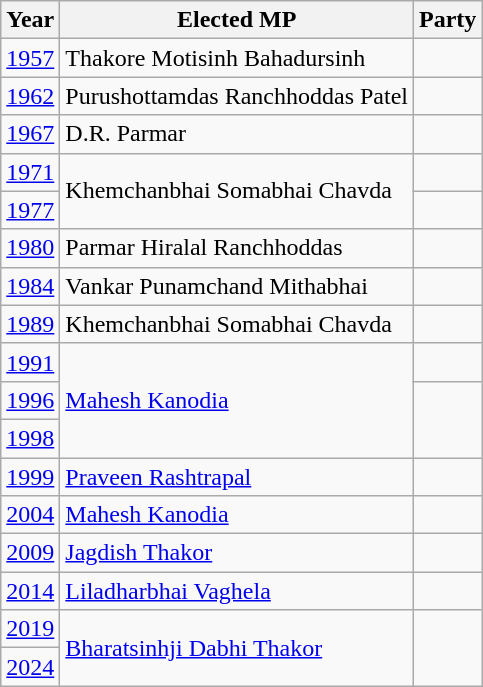<table class="wikitable sortable">
<tr>
<th>Year</th>
<th>Elected MP</th>
<th colspan="2">Party</th>
</tr>
<tr>
<td><a href='#'>1957</a></td>
<td>Thakore Motisinh Bahadursinh</td>
<td></td>
</tr>
<tr>
<td><a href='#'>1962</a></td>
<td>Purushottamdas Ranchhoddas Patel</td>
</tr>
<tr>
<td><a href='#'>1967</a></td>
<td>D.R. Parmar</td>
<td></td>
</tr>
<tr>
<td><a href='#'>1971</a></td>
<td rowspan="2">Khemchanbhai Somabhai Chavda</td>
<td></td>
</tr>
<tr>
<td><a href='#'>1977</a></td>
<td></td>
</tr>
<tr>
<td><a href='#'>1980</a></td>
<td>Parmar Hiralal Ranchhoddas</td>
<td></td>
</tr>
<tr>
<td><a href='#'>1984</a></td>
<td>Vankar Punamchand Mithabhai</td>
<td></td>
</tr>
<tr>
<td><a href='#'>1989</a></td>
<td>Khemchanbhai Somabhai Chavda</td>
<td></td>
</tr>
<tr>
<td><a href='#'>1991</a></td>
<td rowspan="3"><a href='#'>Mahesh Kanodia</a></td>
<td></td>
</tr>
<tr>
<td><a href='#'>1996</a></td>
</tr>
<tr>
<td><a href='#'>1998</a></td>
</tr>
<tr>
<td><a href='#'>1999</a></td>
<td><a href='#'>Praveen Rashtrapal</a></td>
<td></td>
</tr>
<tr>
<td><a href='#'>2004</a></td>
<td><a href='#'>Mahesh Kanodia</a></td>
<td></td>
</tr>
<tr>
<td><a href='#'>2009</a></td>
<td><a href='#'>Jagdish Thakor</a></td>
<td></td>
</tr>
<tr>
<td><a href='#'>2014</a></td>
<td><a href='#'>Liladharbhai Vaghela</a></td>
<td></td>
</tr>
<tr>
<td><a href='#'>2019</a></td>
<td rowspan=2><a href='#'>Bharatsinhji Dabhi Thakor</a></td>
</tr>
<tr>
<td><a href='#'>2024</a></td>
</tr>
</table>
